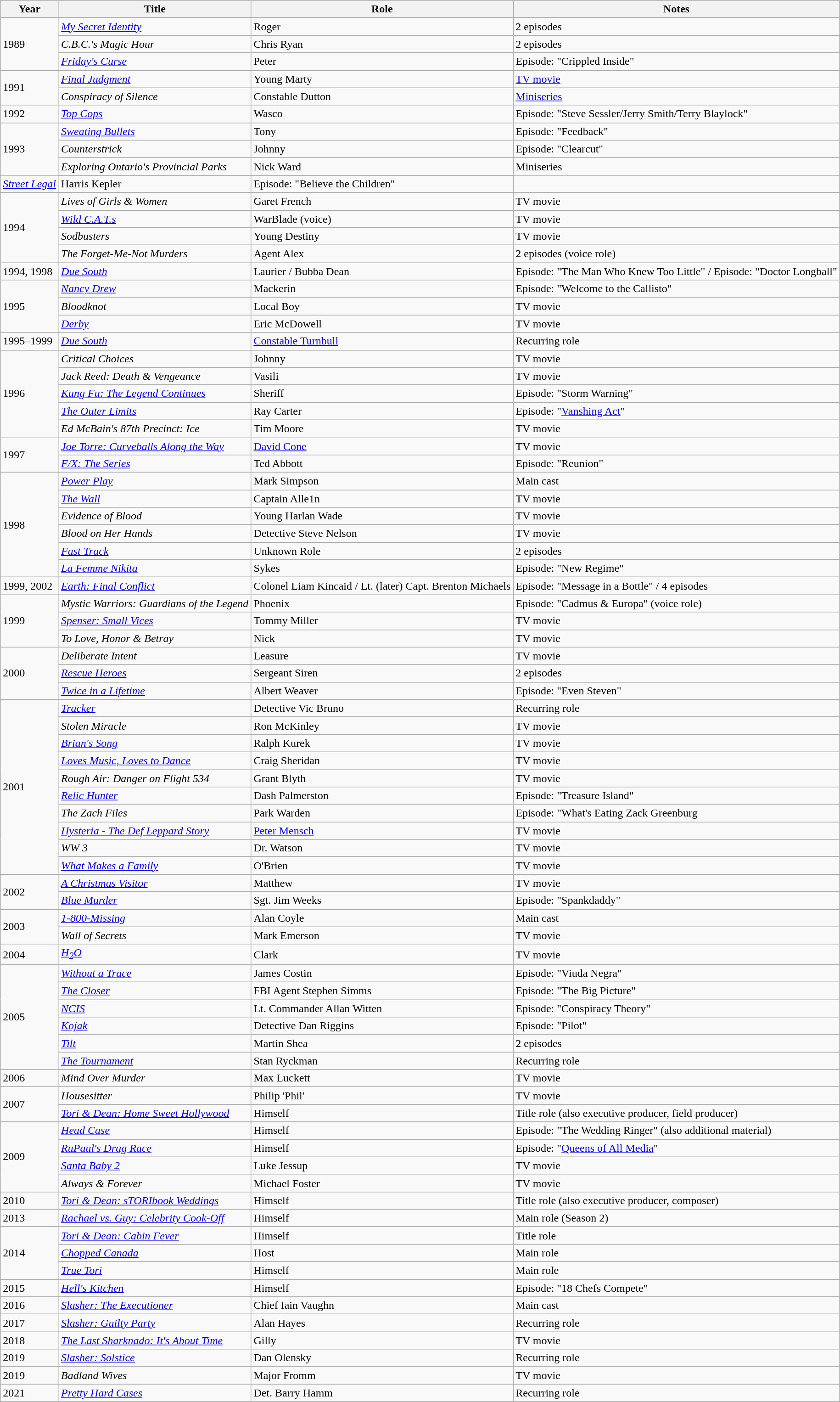<table class="wikitable sortable">
<tr>
<th>Year</th>
<th>Title</th>
<th>Role</th>
<th class="unsortable">Notes</th>
</tr>
<tr>
<td rowspan=3>1989</td>
<td><em><a href='#'>My Secret Identity</a></em></td>
<td>Roger</td>
<td>2 episodes</td>
</tr>
<tr>
<td><em>C.B.C.'s Magic Hour</em></td>
<td>Chris Ryan</td>
<td>2 episodes</td>
</tr>
<tr>
<td><em><a href='#'>Friday's Curse</a></em></td>
<td>Peter</td>
<td>Episode: "Crippled Inside"</td>
</tr>
<tr>
<td rowspan=2>1991</td>
<td><em><a href='#'>Final Judgment</a></em></td>
<td>Young Marty</td>
<td><a href='#'>TV movie</a></td>
</tr>
<tr>
<td><em>Conspiracy of Silence</em></td>
<td>Constable Dutton</td>
<td><a href='#'>Miniseries</a></td>
</tr>
<tr>
<td>1992</td>
<td><em><a href='#'>Top Cops</a></em></td>
<td>Wasco</td>
<td>Episode: "Steve Sessler/Jerry Smith/Terry Blaylock"</td>
</tr>
<tr>
<td rowspan=4>1993</td>
<td><em><a href='#'>Sweating Bullets</a></em></td>
<td>Tony</td>
<td>Episode: "Feedback"</td>
</tr>
<tr>
<td><em>Counterstrick</em></td>
<td>Johnny</td>
<td>Episode: "Clearcut"</td>
</tr>
<tr>
<td><em>Exploring Ontario's Provincial Parks</em></td>
<td>Nick Ward</td>
<td>Miniseries</td>
</tr>
<tr>
</tr>
<tr>
<td><em><a href='#'>Street Legal</a></em></td>
<td>Harris Kepler</td>
<td>Episode: "Believe the Children"</td>
</tr>
<tr>
<td rowspan=4>1994</td>
<td><em>Lives of Girls & Women</em></td>
<td>Garet French</td>
<td>TV movie</td>
</tr>
<tr>
<td><em><a href='#'>Wild C.A.T.s</a></em></td>
<td>WarBlade (voice)</td>
<td>TV movie</td>
</tr>
<tr>
<td><em>Sodbusters</em></td>
<td>Young Destiny</td>
<td>TV movie</td>
</tr>
<tr>
<td data-sort-value="Forget-Me-Not Murders, The"><em>The Forget-Me-Not Murders</em></td>
<td>Agent Alex</td>
<td>2 episodes (voice role)</td>
</tr>
<tr>
<td>1994, 1998</td>
<td><em><a href='#'>Due South</a></em></td>
<td>Laurier / Bubba Dean</td>
<td>Episode: "The Man Who Knew Too Little" / Episode: "Doctor Longball"</td>
</tr>
<tr>
<td rowspan=3>1995</td>
<td><em><a href='#'>Nancy Drew</a></em></td>
<td>Mackerin</td>
<td>Episode: "Welcome to the Callisto"</td>
</tr>
<tr>
<td><em>Bloodknot</em></td>
<td>Local Boy</td>
<td>TV movie</td>
</tr>
<tr>
<td><em><a href='#'>Derby</a></em></td>
<td>Eric McDowell</td>
<td>TV movie</td>
</tr>
<tr>
<td>1995–1999</td>
<td><em><a href='#'>Due South</a></em></td>
<td><a href='#'>Constable Turnbull</a></td>
<td>Recurring role</td>
</tr>
<tr>
<td rowspan=5>1996</td>
<td><em>Critical Choices</em></td>
<td>Johnny</td>
<td>TV movie</td>
</tr>
<tr>
<td><em>Jack Reed: Death & Vengeance</em></td>
<td>Vasili</td>
<td>TV movie</td>
</tr>
<tr>
<td><em><a href='#'>Kung Fu: The Legend Continues</a></em></td>
<td>Sheriff</td>
<td>Episode: "Storm Warning"</td>
</tr>
<tr>
<td data-sort-value="Outer Limits, The"><em><a href='#'>The Outer Limits</a></em></td>
<td>Ray Carter</td>
<td>Episode: "<a href='#'>Vanshing Act</a>"</td>
</tr>
<tr>
<td><em>Ed McBain's 87th Precinct: Ice</em></td>
<td>Tim Moore</td>
<td>TV movie</td>
</tr>
<tr>
<td rowspan=2>1997</td>
<td><em><a href='#'>Joe Torre: Curveballs Along the Way</a></em></td>
<td><a href='#'>David Cone</a></td>
<td>TV movie</td>
</tr>
<tr>
<td><em><a href='#'>F/X: The Series</a></em></td>
<td>Ted Abbott</td>
<td>Episode: "Reunion"</td>
</tr>
<tr>
<td rowspan=6>1998</td>
<td><em><a href='#'>Power Play</a></em></td>
<td>Mark Simpson</td>
<td>Main cast</td>
</tr>
<tr>
<td data-sort-value="Wall, The"><em><a href='#'>The Wall</a></em></td>
<td>Captain Alle1n</td>
<td>TV movie</td>
</tr>
<tr>
<td><em>Evidence of Blood</em></td>
<td>Young Harlan Wade</td>
<td>TV movie</td>
</tr>
<tr>
<td><em>Blood on Her Hands</em></td>
<td>Detective Steve Nelson</td>
<td>TV movie</td>
</tr>
<tr>
<td><em><a href='#'>Fast Track</a></em></td>
<td>Unknown Role</td>
<td>2 episodes</td>
</tr>
<tr>
<td><em><a href='#'>La Femme Nikita</a></em></td>
<td>Sykes</td>
<td>Episode: "New Regime"</td>
</tr>
<tr>
<td>1999, 2002</td>
<td><em><a href='#'>Earth: Final Conflict</a></em></td>
<td>Colonel Liam Kincaid / Lt. (later) Capt. Brenton Michaels</td>
<td>Episode: "Message in a Bottle" / 4 episodes</td>
</tr>
<tr>
<td rowspan=3>1999</td>
<td><em>Mystic Warriors: Guardians of the Legend</em></td>
<td>Phoenix</td>
<td>Episode: "Cadmus & Europa" (voice role)</td>
</tr>
<tr>
<td><em><a href='#'>Spenser: Small Vices</a></em></td>
<td>Tommy Miller</td>
<td>TV movie</td>
</tr>
<tr>
<td><em>To Love, Honor & Betray</em></td>
<td>Nick</td>
<td>TV movie</td>
</tr>
<tr>
<td rowspan=3>2000</td>
<td><em>Deliberate Intent</em></td>
<td>Leasure</td>
<td>TV movie</td>
</tr>
<tr>
<td><em><a href='#'>Rescue Heroes</a></em></td>
<td>Sergeant Siren</td>
<td>2 episodes</td>
</tr>
<tr>
<td><em><a href='#'>Twice in a Lifetime</a></em></td>
<td>Albert Weaver</td>
<td>Episode: "Even Steven"</td>
</tr>
<tr>
<td rowspan=10>2001</td>
<td><em><a href='#'>Tracker</a></em></td>
<td>Detective Vic Bruno</td>
<td>Recurring role</td>
</tr>
<tr>
<td><em>Stolen Miracle</em></td>
<td>Ron McKinley</td>
<td>TV movie</td>
</tr>
<tr>
<td><em><a href='#'>Brian's Song</a></em></td>
<td>Ralph Kurek</td>
<td>TV movie</td>
</tr>
<tr>
<td><em><a href='#'>Loves Music, Loves to Dance</a></em></td>
<td>Craig Sheridan</td>
<td>TV movie</td>
</tr>
<tr>
<td><em>Rough Air: Danger on Flight 534</em></td>
<td>Grant Blyth</td>
<td>TV movie</td>
</tr>
<tr>
<td><em><a href='#'>Relic Hunter</a></em></td>
<td>Dash Palmerston</td>
<td>Episode: "Treasure Island"</td>
</tr>
<tr>
<td data-sort-value="Zach Files, The"><em>The Zach Files</em></td>
<td>Park Warden</td>
<td>Episode: "What's Eating Zack Greenburg</td>
</tr>
<tr>
<td><em><a href='#'>Hysteria - The Def Leppard Story</a></em></td>
<td><a href='#'>Peter Mensch</a></td>
<td>TV movie</td>
</tr>
<tr>
<td><em>WW 3</em></td>
<td>Dr. Watson</td>
<td>TV movie</td>
</tr>
<tr>
<td><em><a href='#'>What Makes a Family</a></em></td>
<td>O'Brien</td>
<td>TV movie</td>
</tr>
<tr>
<td rowspan=2>2002</td>
<td data-sort-value="Christmas Visitor, The"><em><a href='#'>A Christmas Visitor</a></em></td>
<td>Matthew</td>
<td>TV movie</td>
</tr>
<tr>
<td><em><a href='#'>Blue Murder</a></em></td>
<td>Sgt. Jim Weeks</td>
<td>Episode: "Spankdaddy"</td>
</tr>
<tr>
<td rowspan=2>2003</td>
<td><em><a href='#'>1-800-Missing</a></em></td>
<td>Alan Coyle</td>
<td>Main cast</td>
</tr>
<tr>
<td><em>Wall of Secrets</em></td>
<td>Mark Emerson</td>
<td>TV movie</td>
</tr>
<tr>
<td>2004</td>
<td><em><a href='#'>H<sub>2</sub>O</a></em></td>
<td>Clark</td>
<td>TV movie</td>
</tr>
<tr>
<td rowspan=6>2005</td>
<td><em><a href='#'>Without a Trace</a></em></td>
<td>James Costin</td>
<td>Episode: "Viuda Negra"</td>
</tr>
<tr>
<td data-sort-value="Closer, The"><em><a href='#'>The Closer</a></em></td>
<td>FBI Agent Stephen Simms</td>
<td>Episode: "The Big Picture"</td>
</tr>
<tr>
<td><em><a href='#'>NCIS</a></em></td>
<td>Lt. Commander Allan Witten</td>
<td>Episode: "Conspiracy Theory"</td>
</tr>
<tr>
<td><em><a href='#'>Kojak</a></em></td>
<td>Detective Dan Riggins</td>
<td>Episode: "Pilot"</td>
</tr>
<tr>
<td><em><a href='#'>Tilt</a></em></td>
<td>Martin Shea</td>
<td>2 episodes</td>
</tr>
<tr>
<td data-sort-value="Tournament, The"><em><a href='#'>The Tournament</a></em></td>
<td>Stan Ryckman</td>
<td>Recurring role</td>
</tr>
<tr>
<td>2006</td>
<td><em>Mind Over Murder</em></td>
<td>Max Luckett</td>
<td>TV movie</td>
</tr>
<tr>
<td rowspan=2>2007</td>
<td><em>Housesitter</em></td>
<td>Philip 'Phil'</td>
<td>TV movie</td>
</tr>
<tr>
<td><em><a href='#'>Tori & Dean: Home Sweet Hollywood</a></em></td>
<td>Himself</td>
<td>Title role (also executive producer, field producer)</td>
</tr>
<tr>
<td rowspan=4>2009</td>
<td><em><a href='#'>Head Case</a></em></td>
<td>Himself</td>
<td>Episode: "The Wedding Ringer" (also additional material)</td>
</tr>
<tr>
<td><em><a href='#'>RuPaul's Drag Race</a></em></td>
<td>Himself</td>
<td>Episode: "<a href='#'>Queens of All Media</a>"</td>
</tr>
<tr>
<td><em><a href='#'>Santa Baby 2</a></em></td>
<td>Luke Jessup</td>
<td>TV movie</td>
</tr>
<tr>
<td><em>Always & Forever</em></td>
<td>Michael Foster</td>
<td>TV movie</td>
</tr>
<tr>
<td>2010</td>
<td><em><a href='#'>Tori & Dean: sTORIbook Weddings</a></em></td>
<td>Himself</td>
<td>Title role (also executive producer, composer)</td>
</tr>
<tr>
<td>2013</td>
<td><em><a href='#'>Rachael vs. Guy: Celebrity Cook-Off</a></em></td>
<td>Himself</td>
<td>Main role (Season 2)</td>
</tr>
<tr>
<td rowspan="3">2014</td>
<td><em><a href='#'>Tori & Dean: Cabin Fever</a></em></td>
<td>Himself</td>
<td>Title role</td>
</tr>
<tr>
<td><em><a href='#'>Chopped Canada</a></em></td>
<td>Host</td>
<td>Main role</td>
</tr>
<tr>
<td><em><a href='#'>True Tori</a></em></td>
<td>Himself</td>
<td>Main role</td>
</tr>
<tr>
<td>2015</td>
<td><em><a href='#'>Hell's Kitchen</a></em></td>
<td>Himself</td>
<td>Episode: "18 Chefs Compete"</td>
</tr>
<tr>
<td>2016</td>
<td><em><a href='#'>Slasher: The Executioner</a></em></td>
<td>Chief Iain Vaughn</td>
<td>Main cast</td>
</tr>
<tr>
<td>2017</td>
<td><em><a href='#'>Slasher: Guilty Party</a></em></td>
<td>Alan Hayes</td>
<td>Recurring role</td>
</tr>
<tr>
<td>2018</td>
<td data-sort-value="Last Sharknado: It's About Time, The"><em><a href='#'>The Last Sharknado: It's About Time</a></em></td>
<td>Gilly</td>
<td>TV movie</td>
</tr>
<tr>
<td>2019</td>
<td><em><a href='#'>Slasher: Solstice</a></em></td>
<td>Dan Olensky</td>
<td>Recurring role</td>
</tr>
<tr>
<td>2019</td>
<td><em>Badland Wives</em></td>
<td>Major Fromm</td>
<td>TV movie</td>
</tr>
<tr>
<td>2021</td>
<td><em><a href='#'>Pretty Hard Cases</a></em></td>
<td>Det. Barry Hamm</td>
<td>Recurring role</td>
</tr>
</table>
